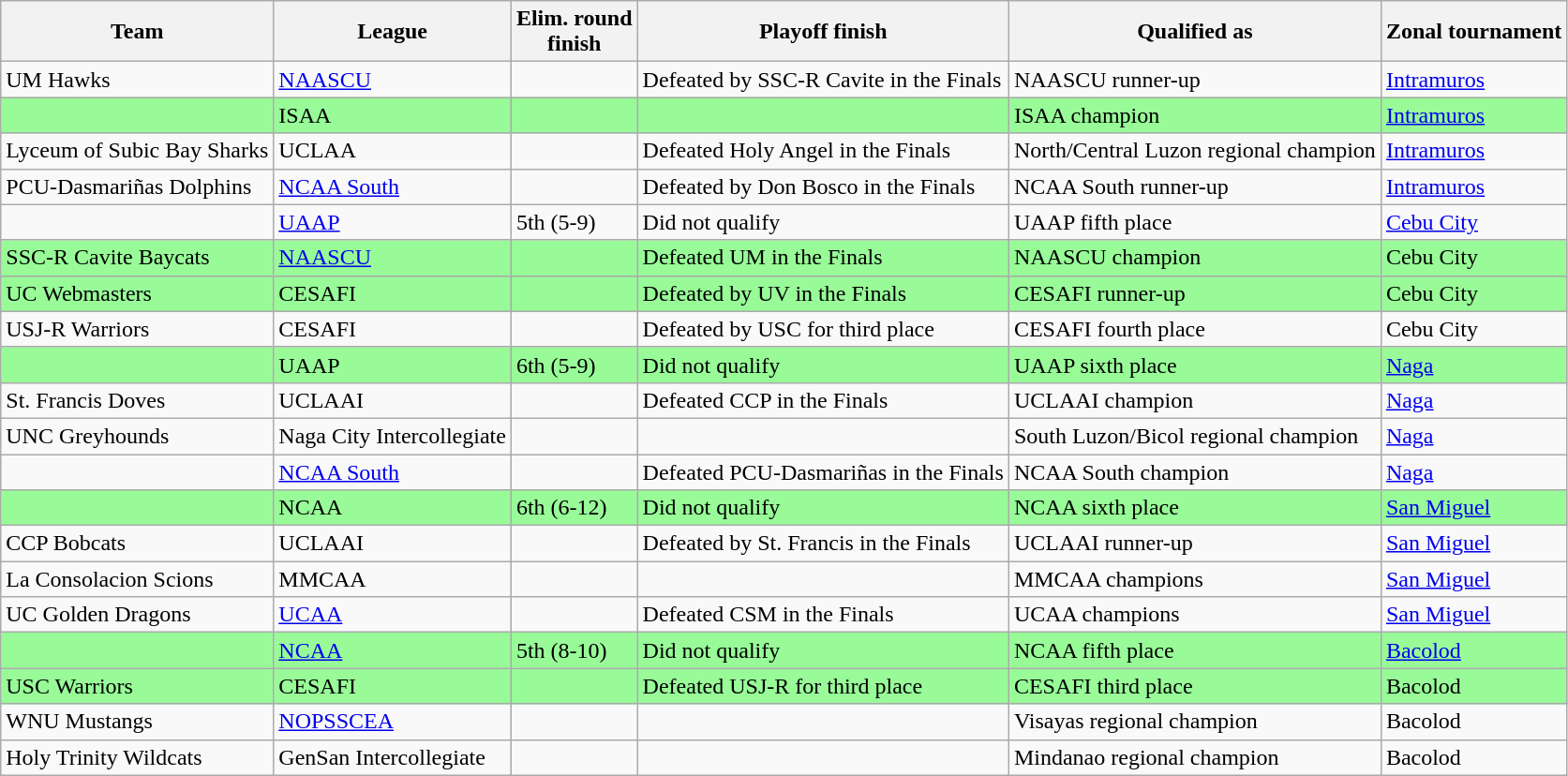<table class="wikitable sortable">
<tr>
<th>Team</th>
<th>League</th>
<th>Elim. round<br>finish</th>
<th>Playoff finish</th>
<th>Qualified as</th>
<th>Zonal tournament</th>
</tr>
<tr>
<td>UM Hawks</td>
<td><a href='#'>NAASCU</a></td>
<td></td>
<td>Defeated by SSC-R Cavite in the Finals</td>
<td>NAASCU runner-up</td>
<td><a href='#'>Intramuros</a></td>
</tr>
<tr bgcolor=#98fb98>
<td></td>
<td>ISAA</td>
<td></td>
<td></td>
<td>ISAA champion</td>
<td><a href='#'>Intramuros</a></td>
</tr>
<tr>
<td>Lyceum of Subic Bay Sharks</td>
<td>UCLAA</td>
<td></td>
<td>Defeated Holy Angel in the Finals</td>
<td>North/Central Luzon regional champion</td>
<td><a href='#'>Intramuros</a></td>
</tr>
<tr>
<td>PCU-Dasmariñas Dolphins</td>
<td><a href='#'>NCAA South</a></td>
<td></td>
<td>Defeated by Don Bosco in the Finals</td>
<td>NCAA South runner-up</td>
<td><a href='#'>Intramuros</a></td>
</tr>
<tr>
<td></td>
<td><a href='#'>UAAP</a></td>
<td>5th (5-9)</td>
<td>Did not qualify</td>
<td>UAAP fifth place</td>
<td><a href='#'>Cebu City</a></td>
</tr>
<tr bgcolor=#98fb98>
<td>SSC-R Cavite Baycats</td>
<td><a href='#'>NAASCU</a></td>
<td></td>
<td>Defeated UM in the Finals</td>
<td>NAASCU champion</td>
<td>Cebu City</td>
</tr>
<tr bgcolor=#98fb98>
<td>UC Webmasters</td>
<td>CESAFI</td>
<td></td>
<td>Defeated by UV in the Finals</td>
<td>CESAFI runner-up</td>
<td>Cebu City</td>
</tr>
<tr>
<td>USJ-R Warriors</td>
<td>CESAFI</td>
<td></td>
<td>Defeated by USC for third place</td>
<td>CESAFI fourth place</td>
<td>Cebu City</td>
</tr>
<tr bgcolor=#98fb98>
<td></td>
<td>UAAP</td>
<td>6th (5-9)</td>
<td>Did not qualify</td>
<td>UAAP sixth place</td>
<td><a href='#'>Naga</a></td>
</tr>
<tr>
<td>St. Francis Doves</td>
<td>UCLAAI</td>
<td></td>
<td>Defeated CCP in the Finals</td>
<td>UCLAAI champion</td>
<td><a href='#'>Naga</a></td>
</tr>
<tr>
<td>UNC Greyhounds</td>
<td>Naga City Intercollegiate</td>
<td></td>
<td></td>
<td>South Luzon/Bicol regional champion</td>
<td><a href='#'>Naga</a></td>
</tr>
<tr>
<td></td>
<td><a href='#'>NCAA South</a></td>
<td></td>
<td>Defeated PCU-Dasmariñas in the Finals</td>
<td>NCAA South champion</td>
<td><a href='#'>Naga</a></td>
</tr>
<tr bgcolor=#98fb98>
<td></td>
<td>NCAA</td>
<td>6th (6-12)</td>
<td>Did not qualify</td>
<td>NCAA sixth place</td>
<td><a href='#'>San Miguel</a></td>
</tr>
<tr>
<td>CCP Bobcats</td>
<td>UCLAAI</td>
<td></td>
<td>Defeated by St. Francis in the Finals</td>
<td>UCLAAI runner-up</td>
<td><a href='#'>San Miguel</a></td>
</tr>
<tr>
<td>La Consolacion Scions</td>
<td>MMCAA</td>
<td></td>
<td></td>
<td>MMCAA champions</td>
<td><a href='#'>San Miguel</a></td>
</tr>
<tr>
<td>UC Golden Dragons</td>
<td><a href='#'>UCAA</a></td>
<td></td>
<td>Defeated CSM in the Finals</td>
<td>UCAA champions</td>
<td><a href='#'>San Miguel</a></td>
</tr>
<tr bgcolor=#98fb98>
<td></td>
<td><a href='#'>NCAA</a></td>
<td>5th (8-10)</td>
<td>Did not qualify</td>
<td>NCAA fifth place</td>
<td><a href='#'>Bacolod</a></td>
</tr>
<tr bgcolor=#98fb98>
<td>USC Warriors</td>
<td>CESAFI</td>
<td></td>
<td>Defeated USJ-R for third place</td>
<td>CESAFI third place</td>
<td>Bacolod</td>
</tr>
<tr>
<td>WNU Mustangs</td>
<td><a href='#'>NOPSSCEA</a></td>
<td></td>
<td></td>
<td>Visayas regional champion</td>
<td>Bacolod</td>
</tr>
<tr>
<td>Holy Trinity Wildcats</td>
<td>GenSan Intercollegiate</td>
<td></td>
<td></td>
<td>Mindanao regional champion</td>
<td>Bacolod</td>
</tr>
</table>
